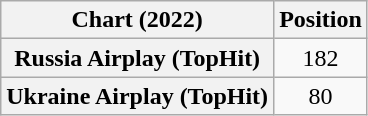<table class="wikitable unsortable plainrowheaders" style="text-align:center;">
<tr>
<th scope="col">Chart (2022)</th>
<th scope="col">Position</th>
</tr>
<tr>
<th scope="row">Russia Airplay (TopHit)</th>
<td>182</td>
</tr>
<tr>
<th scope="row">Ukraine Airplay (TopHit)</th>
<td>80</td>
</tr>
</table>
